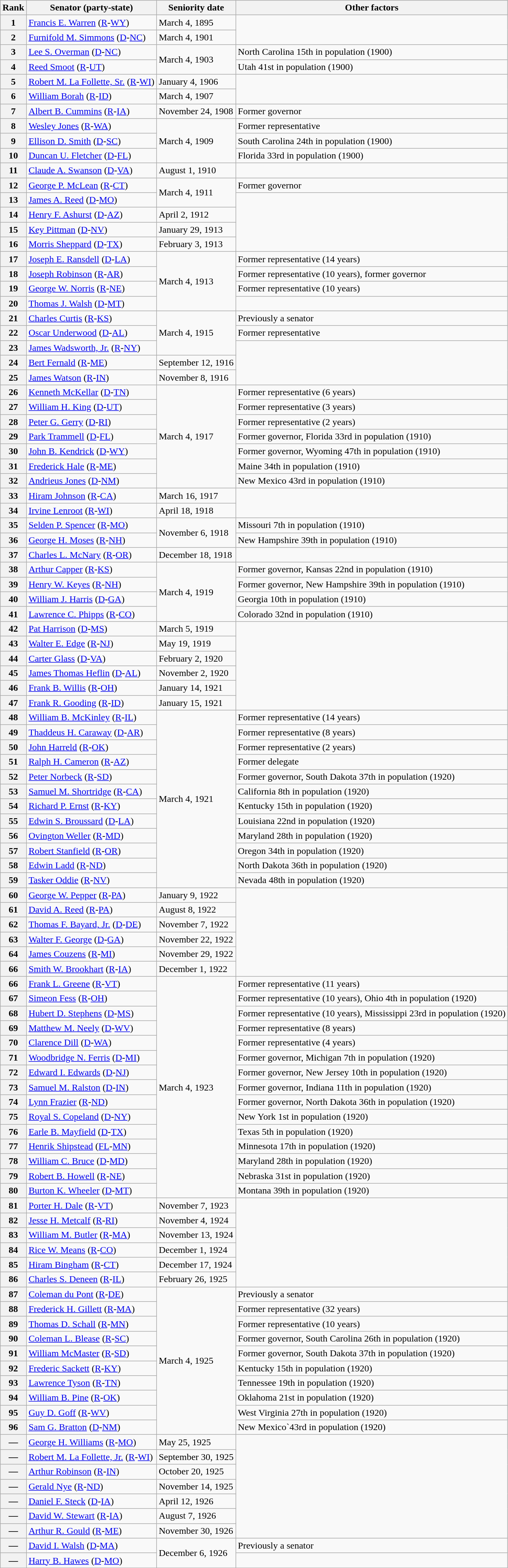<table class=wikitable>
<tr valign=bottom>
<th>Rank</th>
<th>Senator (party-state)</th>
<th>Seniority date</th>
<th>Other factors</th>
</tr>
<tr>
<th>1</th>
<td><a href='#'>Francis E. Warren</a> (<a href='#'>R</a>-<a href='#'>WY</a>)</td>
<td>March 4, 1895</td>
<td rowspan=2> </td>
</tr>
<tr>
<th>2</th>
<td><a href='#'>Furnifold M. Simmons</a> (<a href='#'>D</a>-<a href='#'>NC</a>)</td>
<td>March 4, 1901</td>
</tr>
<tr>
<th>3</th>
<td><a href='#'>Lee S. Overman</a> (<a href='#'>D</a>-<a href='#'>NC</a>)</td>
<td rowspan=2>March 4, 1903</td>
<td>North Carolina 15th in population (1900)</td>
</tr>
<tr>
<th>4</th>
<td><a href='#'>Reed Smoot</a> (<a href='#'>R</a>-<a href='#'>UT</a>)</td>
<td>Utah 41st in population (1900)</td>
</tr>
<tr>
<th>5</th>
<td><a href='#'>Robert M. La Follette, Sr.</a> (<a href='#'>R</a>-<a href='#'>WI</a>)</td>
<td>January 4, 1906</td>
<td rowspan=2> </td>
</tr>
<tr>
<th>6</th>
<td><a href='#'>William Borah</a> (<a href='#'>R</a>-<a href='#'>ID</a>)</td>
<td>March 4, 1907</td>
</tr>
<tr>
<th>7</th>
<td><a href='#'>Albert B. Cummins</a> (<a href='#'>R</a>-<a href='#'>IA</a>)</td>
<td>November 24, 1908</td>
<td>Former governor</td>
</tr>
<tr>
<th>8</th>
<td><a href='#'>Wesley Jones</a> (<a href='#'>R</a>-<a href='#'>WA</a>)</td>
<td rowspan=3>March 4, 1909</td>
<td>Former representative</td>
</tr>
<tr>
<th>9</th>
<td><a href='#'>Ellison D. Smith</a> (<a href='#'>D</a>-<a href='#'>SC</a>)</td>
<td>South Carolina 24th in population (1900)</td>
</tr>
<tr>
<th>10</th>
<td><a href='#'>Duncan U. Fletcher</a> (<a href='#'>D</a>-<a href='#'>FL</a>)</td>
<td>Florida 33rd in population (1900)</td>
</tr>
<tr>
<th>11</th>
<td><a href='#'>Claude A. Swanson</a> (<a href='#'>D</a>-<a href='#'>VA</a>)</td>
<td>August 1, 1910</td>
<td></td>
</tr>
<tr>
<th>12</th>
<td><a href='#'>George P. McLean</a> (<a href='#'>R</a>-<a href='#'>CT</a>)</td>
<td rowspan=2>March 4, 1911</td>
<td>Former governor</td>
</tr>
<tr>
<th>13</th>
<td><a href='#'>James A. Reed</a> (<a href='#'>D</a>-<a href='#'>MO</a>)</td>
<td rowspan=4> </td>
</tr>
<tr>
<th>14</th>
<td><a href='#'>Henry F. Ashurst</a> (<a href='#'>D</a>-<a href='#'>AZ</a>)</td>
<td>April 2, 1912</td>
</tr>
<tr>
<th>15</th>
<td><a href='#'>Key Pittman</a> (<a href='#'>D</a>-<a href='#'>NV</a>)</td>
<td>January 29, 1913</td>
</tr>
<tr>
<th>16</th>
<td><a href='#'>Morris Sheppard</a> (<a href='#'>D</a>-<a href='#'>TX</a>)</td>
<td>February 3, 1913</td>
</tr>
<tr>
<th>17</th>
<td><a href='#'>Joseph E. Ransdell</a> (<a href='#'>D</a>-<a href='#'>LA</a>)</td>
<td rowspan=4>March 4, 1913</td>
<td>Former representative (14 years)</td>
</tr>
<tr>
<th>18</th>
<td><a href='#'>Joseph Robinson</a> (<a href='#'>R</a>-<a href='#'>AR</a>)</td>
<td>Former representative (10 years), former governor</td>
</tr>
<tr>
<th>19</th>
<td><a href='#'>George W. Norris</a> (<a href='#'>R</a>-<a href='#'>NE</a>)</td>
<td>Former representative (10 years)</td>
</tr>
<tr>
<th>20</th>
<td><a href='#'>Thomas J. Walsh</a> (<a href='#'>D</a>-<a href='#'>MT</a>)</td>
<td> </td>
</tr>
<tr>
<th>21</th>
<td><a href='#'>Charles Curtis</a> (<a href='#'>R</a>-<a href='#'>KS</a>)</td>
<td rowspan=3>March 4, 1915</td>
<td>Previously a senator</td>
</tr>
<tr>
<th>22</th>
<td><a href='#'>Oscar Underwood</a> (<a href='#'>D</a>-<a href='#'>AL</a>)</td>
<td>Former representative</td>
</tr>
<tr>
<th>23</th>
<td><a href='#'>James Wadsworth, Jr.</a> (<a href='#'>R</a>-<a href='#'>NY</a>)</td>
<td rowspan=3> </td>
</tr>
<tr>
<th>24</th>
<td><a href='#'>Bert Fernald</a> (<a href='#'>R</a>-<a href='#'>ME</a>)</td>
<td>September 12, 1916</td>
</tr>
<tr>
<th>25</th>
<td><a href='#'>James Watson</a> (<a href='#'>R</a>-<a href='#'>IN</a>)</td>
<td>November 8, 1916</td>
</tr>
<tr>
<th>26</th>
<td><a href='#'>Kenneth McKellar</a> (<a href='#'>D</a>-<a href='#'>TN</a>)</td>
<td rowspan=7>March 4, 1917</td>
<td>Former representative (6 years)</td>
</tr>
<tr>
<th>27</th>
<td><a href='#'>William H. King</a> (<a href='#'>D</a>-<a href='#'>UT</a>)</td>
<td>Former representative (3 years)</td>
</tr>
<tr>
<th>28</th>
<td><a href='#'>Peter G. Gerry</a> (<a href='#'>D</a>-<a href='#'>RI</a>)</td>
<td>Former representative (2 years)</td>
</tr>
<tr>
<th>29</th>
<td><a href='#'>Park Trammell</a> (<a href='#'>D</a>-<a href='#'>FL</a>)</td>
<td>Former governor, Florida 33rd in population (1910)</td>
</tr>
<tr>
<th>30</th>
<td><a href='#'>John B. Kendrick</a> (<a href='#'>D</a>-<a href='#'>WY</a>)</td>
<td>Former governor, Wyoming 47th in population (1910)</td>
</tr>
<tr>
<th>31</th>
<td><a href='#'>Frederick Hale</a> (<a href='#'>R</a>-<a href='#'>ME</a>)</td>
<td>Maine 34th in population (1910)</td>
</tr>
<tr>
<th>32</th>
<td><a href='#'>Andrieus Jones</a> (<a href='#'>D</a>-<a href='#'>NM</a>)</td>
<td>New Mexico 43rd in population (1910)</td>
</tr>
<tr>
<th>33</th>
<td><a href='#'>Hiram Johnson</a> (<a href='#'>R</a>-<a href='#'>CA</a>)</td>
<td>March 16, 1917</td>
<td rowspan=2> </td>
</tr>
<tr>
<th>34</th>
<td><a href='#'>Irvine Lenroot</a> (<a href='#'>R</a>-<a href='#'>WI</a>)</td>
<td>April 18, 1918</td>
</tr>
<tr>
<th>35</th>
<td><a href='#'>Selden P. Spencer</a> (<a href='#'>R</a>-<a href='#'>MO</a>)</td>
<td rowspan=2>November 6, 1918</td>
<td>Missouri 7th in population (1910)</td>
</tr>
<tr>
<th>36</th>
<td><a href='#'>George H. Moses</a> (<a href='#'>R</a>-<a href='#'>NH</a>)</td>
<td>New Hampshire 39th in population (1910)</td>
</tr>
<tr>
<th>37</th>
<td><a href='#'>Charles L. McNary</a> (<a href='#'>R</a>-<a href='#'>OR</a>)</td>
<td>December 18, 1918</td>
<td></td>
</tr>
<tr>
<th>38</th>
<td><a href='#'>Arthur Capper</a> (<a href='#'>R</a>-<a href='#'>KS</a>)</td>
<td rowspan=4>March 4, 1919</td>
<td>Former governor, Kansas 22nd in population (1910)</td>
</tr>
<tr>
<th>39</th>
<td><a href='#'>Henry W. Keyes</a> (<a href='#'>R</a>-<a href='#'>NH</a>)</td>
<td>Former governor, New Hampshire 39th in population (1910)</td>
</tr>
<tr>
<th>40</th>
<td><a href='#'>William J. Harris</a> (<a href='#'>D</a>-<a href='#'>GA</a>)</td>
<td>Georgia 10th in population (1910)</td>
</tr>
<tr>
<th>41</th>
<td><a href='#'>Lawrence C. Phipps</a> (<a href='#'>R</a>-<a href='#'>CO</a>)</td>
<td>Colorado 32nd in population (1910)</td>
</tr>
<tr>
<th>42</th>
<td><a href='#'>Pat Harrison</a> (<a href='#'>D</a>-<a href='#'>MS</a>)</td>
<td>March 5, 1919</td>
<td rowspan=6> </td>
</tr>
<tr>
<th>43</th>
<td><a href='#'>Walter E. Edge</a> (<a href='#'>R</a>-<a href='#'>NJ</a>)</td>
<td>May 19, 1919</td>
</tr>
<tr>
<th>44</th>
<td><a href='#'>Carter Glass</a> (<a href='#'>D</a>-<a href='#'>VA</a>)</td>
<td>February 2, 1920</td>
</tr>
<tr>
<th>45</th>
<td><a href='#'>James Thomas Heflin</a> (<a href='#'>D</a>-<a href='#'>AL</a>)</td>
<td>November 2, 1920</td>
</tr>
<tr>
<th>46</th>
<td><a href='#'>Frank B. Willis</a> (<a href='#'>R</a>-<a href='#'>OH</a>)</td>
<td>January 14, 1921</td>
</tr>
<tr>
<th>47</th>
<td><a href='#'>Frank R. Gooding</a> (<a href='#'>R</a>-<a href='#'>ID</a>)</td>
<td>January 15, 1921</td>
</tr>
<tr>
<th>48</th>
<td><a href='#'>William B. McKinley</a> (<a href='#'>R</a>-<a href='#'>IL</a>)</td>
<td rowspan=12>March 4, 1921</td>
<td>Former representative (14 years)</td>
</tr>
<tr>
<th>49</th>
<td><a href='#'>Thaddeus H. Caraway</a> (<a href='#'>D</a>-<a href='#'>AR</a>)</td>
<td>Former representative (8 years)</td>
</tr>
<tr>
<th>50</th>
<td><a href='#'>John Harreld</a> (<a href='#'>R</a>-<a href='#'>OK</a>)</td>
<td>Former representative (2 years)</td>
</tr>
<tr>
<th>51</th>
<td><a href='#'>Ralph H. Cameron</a> (<a href='#'>R</a>-<a href='#'>AZ</a>)</td>
<td>Former delegate</td>
</tr>
<tr>
<th>52</th>
<td><a href='#'>Peter Norbeck</a> (<a href='#'>R</a>-<a href='#'>SD</a>)</td>
<td>Former governor, South Dakota 37th in population (1920)</td>
</tr>
<tr>
<th>53</th>
<td><a href='#'>Samuel M. Shortridge</a> (<a href='#'>R</a>-<a href='#'>CA</a>)</td>
<td>California 8th in population (1920)</td>
</tr>
<tr>
<th>54</th>
<td><a href='#'>Richard P. Ernst</a> (<a href='#'>R</a>-<a href='#'>KY</a>)</td>
<td>Kentucky 15th in population (1920)</td>
</tr>
<tr>
<th>55</th>
<td><a href='#'>Edwin S. Broussard</a> (<a href='#'>D</a>-<a href='#'>LA</a>)</td>
<td>Louisiana 22nd in population (1920)</td>
</tr>
<tr>
<th>56</th>
<td><a href='#'>Ovington Weller</a> (<a href='#'>R</a>-<a href='#'>MD</a>)</td>
<td>Maryland 28th in population (1920)</td>
</tr>
<tr>
<th>57</th>
<td><a href='#'>Robert Stanfield</a> (<a href='#'>R</a>-<a href='#'>OR</a>)</td>
<td>Oregon 34th in population (1920)</td>
</tr>
<tr>
<th>58</th>
<td><a href='#'>Edwin Ladd</a> (<a href='#'>R</a>-<a href='#'>ND</a>)</td>
<td>North Dakota 36th in population (1920)</td>
</tr>
<tr>
<th>59</th>
<td><a href='#'>Tasker Oddie</a> (<a href='#'>R</a>-<a href='#'>NV</a>)</td>
<td>Nevada 48th in population (1920)</td>
</tr>
<tr>
<th>60</th>
<td><a href='#'>George W. Pepper</a> (<a href='#'>R</a>-<a href='#'>PA</a>)</td>
<td>January 9, 1922</td>
<td rowspan=6> </td>
</tr>
<tr>
<th>61</th>
<td><a href='#'>David A. Reed</a> (<a href='#'>R</a>-<a href='#'>PA</a>)</td>
<td>August 8, 1922</td>
</tr>
<tr>
<th>62</th>
<td><a href='#'>Thomas F. Bayard, Jr.</a> (<a href='#'>D</a>-<a href='#'>DE</a>)</td>
<td>November 7, 1922</td>
</tr>
<tr>
<th>63</th>
<td><a href='#'>Walter F. George</a> (<a href='#'>D</a>-<a href='#'>GA</a>)</td>
<td>November 22, 1922</td>
</tr>
<tr>
<th>64</th>
<td><a href='#'>James Couzens</a> (<a href='#'>R</a>-<a href='#'>MI</a>)</td>
<td>November 29, 1922</td>
</tr>
<tr>
<th>66</th>
<td><a href='#'>Smith W. Brookhart</a> (<a href='#'>R</a>-<a href='#'>IA</a>)</td>
<td>December 1, 1922</td>
</tr>
<tr>
<th>66</th>
<td><a href='#'>Frank L. Greene</a> (<a href='#'>R</a>-<a href='#'>VT</a>)</td>
<td rowspan=15>March 4, 1923</td>
<td>Former representative (11 years)</td>
</tr>
<tr>
<th>67</th>
<td><a href='#'>Simeon Fess</a> (<a href='#'>R</a>-<a href='#'>OH</a>)</td>
<td>Former representative (10 years), Ohio 4th in population (1920)</td>
</tr>
<tr>
<th>68</th>
<td><a href='#'>Hubert D. Stephens</a> (<a href='#'>D</a>-<a href='#'>MS</a>)</td>
<td>Former representative (10 years), Mississippi 23rd in population (1920)</td>
</tr>
<tr>
<th>69</th>
<td><a href='#'>Matthew M. Neely</a> (<a href='#'>D</a>-<a href='#'>WV</a>)</td>
<td>Former representative (8 years)</td>
</tr>
<tr>
<th>70</th>
<td><a href='#'>Clarence Dill</a> (<a href='#'>D</a>-<a href='#'>WA</a>)</td>
<td>Former representative (4 years)</td>
</tr>
<tr>
<th>71</th>
<td><a href='#'>Woodbridge N. Ferris</a> (<a href='#'>D</a>-<a href='#'>MI</a>)</td>
<td>Former governor, Michigan 7th in population (1920)</td>
</tr>
<tr>
<th>72</th>
<td><a href='#'>Edward I. Edwards</a> (<a href='#'>D</a>-<a href='#'>NJ</a>)</td>
<td>Former governor, New Jersey 10th in population (1920)</td>
</tr>
<tr>
<th>73</th>
<td><a href='#'>Samuel M. Ralston</a> (<a href='#'>D</a>-<a href='#'>IN</a>)</td>
<td>Former governor, Indiana 11th in population (1920)</td>
</tr>
<tr>
<th>74</th>
<td><a href='#'>Lynn Frazier</a> (<a href='#'>R</a>-<a href='#'>ND</a>)</td>
<td>Former governor, North Dakota 36th in population (1920)</td>
</tr>
<tr>
<th>75</th>
<td><a href='#'>Royal S. Copeland</a> (<a href='#'>D</a>-<a href='#'>NY</a>)</td>
<td>New York 1st in population (1920)</td>
</tr>
<tr>
<th>76</th>
<td><a href='#'>Earle B. Mayfield</a> (<a href='#'>D</a>-<a href='#'>TX</a>)</td>
<td>Texas 5th in population (1920)</td>
</tr>
<tr>
<th>77</th>
<td><a href='#'>Henrik Shipstead</a> (<a href='#'>FL</a>-<a href='#'>MN</a>)</td>
<td>Minnesota 17th in population (1920)</td>
</tr>
<tr>
<th>78</th>
<td><a href='#'>William C. Bruce</a> (<a href='#'>D</a>-<a href='#'>MD</a>)</td>
<td>Maryland 28th in population (1920)</td>
</tr>
<tr>
<th>79</th>
<td><a href='#'>Robert B. Howell</a> (<a href='#'>R</a>-<a href='#'>NE</a>)</td>
<td>Nebraska 31st in population (1920)</td>
</tr>
<tr>
<th>80</th>
<td><a href='#'>Burton K. Wheeler</a> (<a href='#'>D</a>-<a href='#'>MT</a>)</td>
<td>Montana 39th in population (1920)</td>
</tr>
<tr>
<th>81</th>
<td><a href='#'>Porter H. Dale</a> (<a href='#'>R</a>-<a href='#'>VT</a>)</td>
<td>November 7, 1923</td>
<td rowspan=6> </td>
</tr>
<tr>
<th>82</th>
<td><a href='#'>Jesse H. Metcalf</a> (<a href='#'>R</a>-<a href='#'>RI</a>)</td>
<td>November 4, 1924</td>
</tr>
<tr>
<th>83</th>
<td><a href='#'>William M. Butler</a> (<a href='#'>R</a>-<a href='#'>MA</a>)</td>
<td>November 13, 1924</td>
</tr>
<tr>
<th>84</th>
<td><a href='#'>Rice W. Means</a> (<a href='#'>R</a>-<a href='#'>CO</a>)</td>
<td>December 1, 1924</td>
</tr>
<tr>
<th>85</th>
<td><a href='#'>Hiram Bingham</a> (<a href='#'>R</a>-<a href='#'>CT</a>)</td>
<td>December 17, 1924</td>
</tr>
<tr>
<th>86</th>
<td><a href='#'>Charles S. Deneen</a> (<a href='#'>R</a>-<a href='#'>IL</a>)</td>
<td>February 26, 1925</td>
</tr>
<tr>
<th>87</th>
<td><a href='#'>Coleman du Pont</a> (<a href='#'>R</a>-<a href='#'>DE</a>)</td>
<td rowspan=10>March 4, 1925</td>
<td>Previously a senator</td>
</tr>
<tr>
<th>88</th>
<td><a href='#'>Frederick H. Gillett</a> (<a href='#'>R</a>-<a href='#'>MA</a>)</td>
<td>Former representative (32 years)</td>
</tr>
<tr>
<th>89</th>
<td><a href='#'>Thomas D. Schall</a> (<a href='#'>R</a>-<a href='#'>MN</a>)</td>
<td>Former representative (10 years)</td>
</tr>
<tr>
<th>90</th>
<td><a href='#'>Coleman L. Blease</a> (<a href='#'>R</a>-<a href='#'>SC</a>)</td>
<td>Former governor, South Carolina 26th in population (1920)</td>
</tr>
<tr>
<th>91</th>
<td><a href='#'>William McMaster</a> (<a href='#'>R</a>-<a href='#'>SD</a>)</td>
<td>Former governor, South Dakota 37th in population (1920)</td>
</tr>
<tr>
<th>92</th>
<td><a href='#'>Frederic Sackett</a> (<a href='#'>R</a>-<a href='#'>KY</a>)</td>
<td>Kentucky 15th in population (1920)</td>
</tr>
<tr>
<th>93</th>
<td><a href='#'>Lawrence Tyson</a> (<a href='#'>R</a>-<a href='#'>TN</a>)</td>
<td>Tennessee 19th in population (1920)</td>
</tr>
<tr>
<th>94</th>
<td><a href='#'>William B. Pine</a> (<a href='#'>R</a>-<a href='#'>OK</a>)</td>
<td>Oklahoma 21st in population (1920)</td>
</tr>
<tr>
<th>95</th>
<td><a href='#'>Guy D. Goff</a> (<a href='#'>R</a>-<a href='#'>WV</a>)</td>
<td>West Virginia 27th in population (1920)</td>
</tr>
<tr>
<th>96</th>
<td><a href='#'>Sam G. Bratton</a> (<a href='#'>D</a>-<a href='#'>NM</a>)</td>
<td>New Mexico`43rd in population (1920)</td>
</tr>
<tr>
<th>—</th>
<td><a href='#'>George H. Williams</a> (<a href='#'>R</a>-<a href='#'>MO</a>)</td>
<td>May 25, 1925</td>
<td rowspan=7> </td>
</tr>
<tr>
<th>—</th>
<td><a href='#'>Robert M. La Follette, Jr.</a> (<a href='#'>R</a>-<a href='#'>WI</a>)</td>
<td>September 30, 1925</td>
</tr>
<tr>
<th>—</th>
<td><a href='#'>Arthur Robinson</a> (<a href='#'>R</a>-<a href='#'>IN</a>)</td>
<td>October 20, 1925</td>
</tr>
<tr>
<th>—</th>
<td><a href='#'>Gerald Nye</a> (<a href='#'>R</a>-<a href='#'>ND</a>)</td>
<td>November 14, 1925</td>
</tr>
<tr>
<th>—</th>
<td><a href='#'>Daniel F. Steck</a> (<a href='#'>D</a>-<a href='#'>IA</a>)</td>
<td>April 12, 1926</td>
</tr>
<tr>
<th>—</th>
<td><a href='#'>David W. Stewart</a> (<a href='#'>R</a>-<a href='#'>IA</a>)</td>
<td>August 7, 1926</td>
</tr>
<tr>
<th>—</th>
<td><a href='#'>Arthur R. Gould</a> (<a href='#'>R</a>-<a href='#'>ME</a>)</td>
<td>November 30, 1926</td>
</tr>
<tr>
<th>—</th>
<td><a href='#'>David I. Walsh</a> (<a href='#'>D</a>-<a href='#'>MA</a>)</td>
<td rowspan=2>December 6, 1926</td>
<td>Previously a senator</td>
</tr>
<tr>
<th>—</th>
<td><a href='#'>Harry B. Hawes</a> (<a href='#'>D</a>-<a href='#'>MO</a>)</td>
<td></td>
</tr>
</table>
